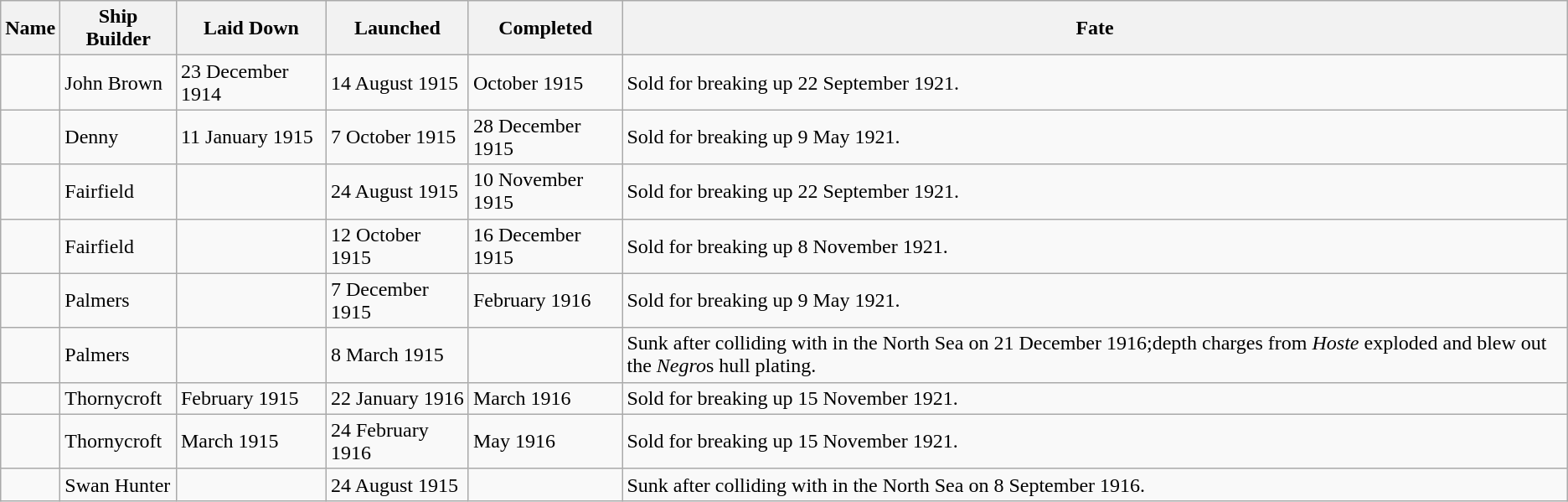<table class="wikitable">
<tr>
<th>Name</th>
<th>Ship Builder</th>
<th>Laid Down</th>
<th>Launched</th>
<th>Completed</th>
<th>Fate</th>
</tr>
<tr>
<td></td>
<td>John Brown</td>
<td>23 December 1914</td>
<td>14 August 1915</td>
<td>October 1915</td>
<td>Sold for breaking up 22 September 1921.</td>
</tr>
<tr>
<td></td>
<td>Denny</td>
<td>11 January 1915</td>
<td>7 October 1915</td>
<td>28 December 1915</td>
<td>Sold for breaking up 9 May 1921.</td>
</tr>
<tr>
<td></td>
<td>Fairfield</td>
<td></td>
<td>24 August 1915</td>
<td>10 November 1915</td>
<td>Sold for breaking up 22 September 1921.</td>
</tr>
<tr>
<td></td>
<td>Fairfield</td>
<td></td>
<td>12 October 1915</td>
<td>16 December 1915</td>
<td>Sold for breaking up 8 November 1921.</td>
</tr>
<tr>
<td></td>
<td>Palmers</td>
<td></td>
<td>7 December 1915</td>
<td>February 1916</td>
<td>Sold for breaking up 9 May 1921.</td>
</tr>
<tr>
<td></td>
<td>Palmers</td>
<td></td>
<td>8 March 1915</td>
<td></td>
<td>Sunk after colliding with  in the North Sea on 21 December 1916;depth charges from <em>Hoste</em> exploded and blew out the <em>Negro</em>s hull plating.</td>
</tr>
<tr>
<td></td>
<td>Thornycroft</td>
<td>February 1915</td>
<td>22 January 1916</td>
<td>March 1916</td>
<td>Sold for breaking up 15 November 1921.</td>
</tr>
<tr>
<td></td>
<td>Thornycroft</td>
<td>March 1915</td>
<td>24 February 1916</td>
<td>May 1916</td>
<td>Sold for breaking up 15 November 1921.</td>
</tr>
<tr>
<td></td>
<td>Swan Hunter</td>
<td></td>
<td>24 August 1915</td>
<td></td>
<td>Sunk after colliding with  in the North Sea on 8 September 1916.</td>
</tr>
</table>
